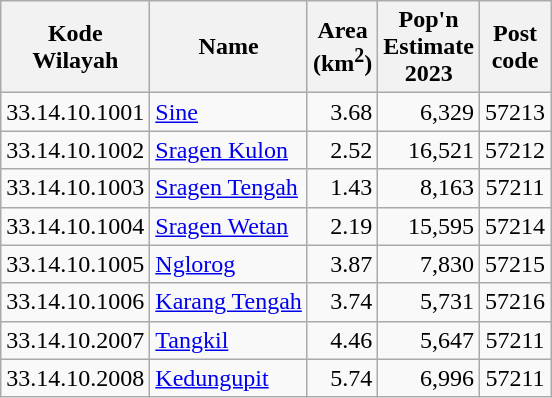<table class="wikitable sortable">
<tr>
<th>Kode<br>Wilayah</th>
<th>Name</th>
<th>Area <br>(km<sup>2</sup>)</th>
<th>Pop'n <br>Estimate<br>2023</th>
<th>Post<br>code</th>
</tr>
<tr>
<td>33.14.10.1001</td>
<td><a href='#'>Sine</a></td>
<td align="right">3.68</td>
<td align="right">6,329</td>
<td align="center">57213</td>
</tr>
<tr>
<td>33.14.10.1002</td>
<td><a href='#'>Sragen Kulon</a></td>
<td align="right">2.52</td>
<td align="right">16,521</td>
<td align="center">57212</td>
</tr>
<tr>
<td>33.14.10.1003</td>
<td><a href='#'>Sragen Tengah</a></td>
<td align="right">1.43</td>
<td align="right">8,163</td>
<td align="center">57211</td>
</tr>
<tr>
<td>33.14.10.1004</td>
<td><a href='#'>Sragen Wetan</a></td>
<td align="right">2.19</td>
<td align="right">15,595</td>
<td align="center">57214</td>
</tr>
<tr>
<td>33.14.10.1005</td>
<td><a href='#'>Nglorog</a></td>
<td align="right">3.87</td>
<td align="right">7,830</td>
<td align="center">57215</td>
</tr>
<tr>
<td>33.14.10.1006</td>
<td><a href='#'>Karang Tengah</a></td>
<td align="right">3.74</td>
<td align="right">5,731</td>
<td align="center">57216</td>
</tr>
<tr>
<td>33.14.10.2007</td>
<td><a href='#'>Tangkil</a></td>
<td align="right">4.46</td>
<td align="right">5,647</td>
<td align="center">57211</td>
</tr>
<tr>
<td>33.14.10.2008</td>
<td><a href='#'>Kedungupit</a></td>
<td align="right">5.74</td>
<td align="right">6,996</td>
<td align="center">57211</td>
</tr>
</table>
